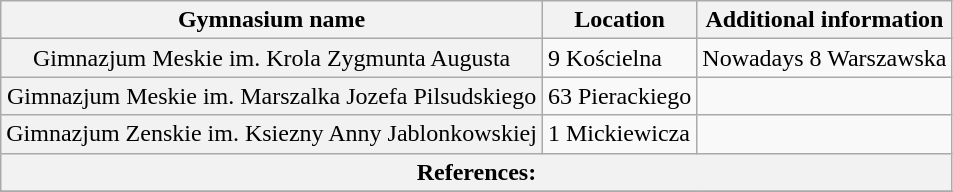<table class="wikitable">
<tr>
<th scope="col">Gymnasium name</th>
<th scope="col">Location</th>
<th scope="col">Additional information</th>
</tr>
<tr>
<th scope="row" style="font-weight:normal;">Gimnazjum Meskie im. Krola Zygmunta Augusta</th>
<td>9 Kościelna</td>
<td>Nowadays 8 Warszawska</td>
</tr>
<tr>
<th scope="row" style="font-weight:normal;">Gimnazjum Meskie im. Marszalka Jozefa Pilsudskiego</th>
<td>63 Pierackiego</td>
<td></td>
</tr>
<tr>
<th scope="row" style="font-weight:normal;">Gimnazjum Zenskie im. Ksiezny Anny Jablonkowskiej</th>
<td>1 Mickiewicza</td>
<td></td>
</tr>
<tr>
<th colspan="10" unsortable>References: </th>
</tr>
<tr>
</tr>
</table>
